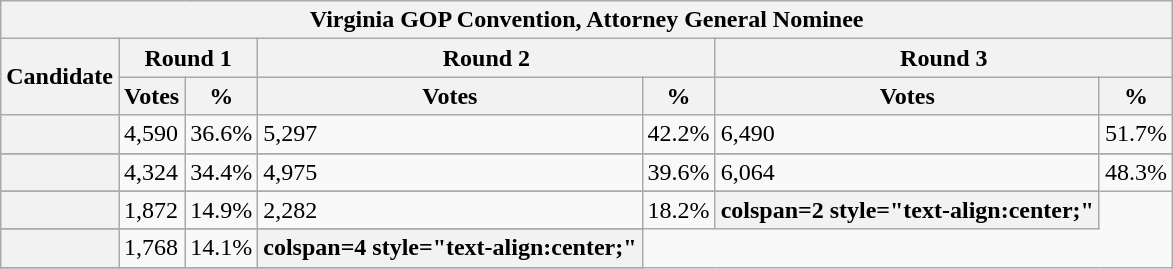<table class="wikitable sortable">
<tr>
<th colspan=" 7 ">Virginia GOP Convention, Attorney General Nominee </th>
</tr>
<tr style="background:#eee; text-align:center;">
<th rowspan=2 style="text-align:center;">Candidate</th>
<th colspan=2 style="text-align:center;">Round 1</th>
<th colspan=2 style="text-align:center;">Round 2</th>
<th colspan=2 style="text-align:center;">Round 3</th>
</tr>
<tr>
<th>Votes</th>
<th>%</th>
<th>Votes</th>
<th>%</th>
<th>Votes</th>
<th>%</th>
</tr>
<tr>
<th scope="row" style="text-align:left;"></th>
<td>4,590</td>
<td>36.6%</td>
<td>5,297</td>
<td>42.2%</td>
<td> 6,490</td>
<td> 51.7%</td>
</tr>
<tr>
</tr>
<tr>
<th scope="row" style="text-align:left;"></th>
<td>4,324</td>
<td>34.4%</td>
<td>4,975</td>
<td>39.6%</td>
<td>6,064</td>
<td>48.3%</td>
</tr>
<tr>
</tr>
<tr>
<th scope="row" style="text-align:left;"></th>
<td>1,872</td>
<td>14.9%</td>
<td>2,282</td>
<td>18.2%</td>
<th>colspan=2 style="text-align:center;" </th>
</tr>
<tr>
</tr>
<tr>
<th scope="row" style="text-align:left;"></th>
<td>1,768</td>
<td>14.1%</td>
<th>colspan=4 style="text-align:center;" </th>
</tr>
<tr>
</tr>
</table>
